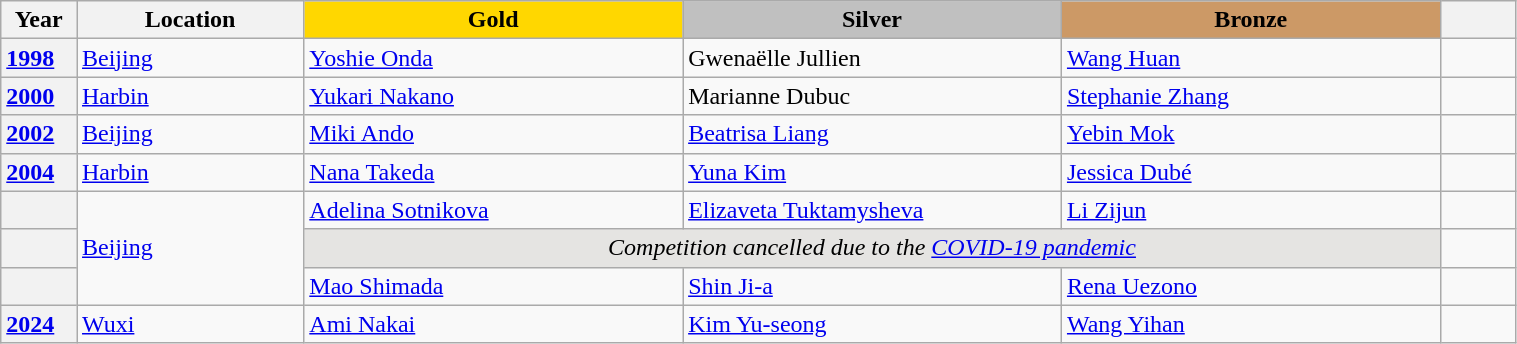<table class="wikitable unsortable" style="text-align:left; width:80%">
<tr>
<th scope="col" style="text-align:center; width:5%">Year</th>
<th scope="col" style="text-align:center; width:15%">Location</th>
<th scope="col" style="text-align:center; width:25%; background:gold">Gold</th>
<th scope="col" style="text-align:center; width:25%; background:silver">Silver</th>
<th scope="col" style="text-align:center; width:25%; background:#c96">Bronze</th>
<th scope="col" style="text-align:center; width:5%"></th>
</tr>
<tr>
<th scope="row" style="text-align:left"><a href='#'>1998</a></th>
<td><a href='#'>Beijing</a></td>
<td> <a href='#'>Yoshie Onda</a></td>
<td> Gwenaëlle Jullien</td>
<td> <a href='#'>Wang Huan</a></td>
<td></td>
</tr>
<tr>
<th scope="row" style="text-align:left"><a href='#'>2000</a></th>
<td><a href='#'>Harbin</a></td>
<td> <a href='#'>Yukari Nakano</a></td>
<td> Marianne Dubuc</td>
<td> <a href='#'>Stephanie Zhang</a></td>
<td></td>
</tr>
<tr>
<th scope="row" style="text-align:left"><a href='#'>2002</a></th>
<td><a href='#'>Beijing</a></td>
<td> <a href='#'>Miki Ando</a></td>
<td> <a href='#'>Beatrisa Liang</a></td>
<td> <a href='#'>Yebin Mok</a></td>
<td></td>
</tr>
<tr>
<th scope="row" style="text-align:left"><a href='#'>2004</a></th>
<td><a href='#'>Harbin</a></td>
<td> <a href='#'>Nana Takeda</a></td>
<td> <a href='#'>Yuna Kim</a></td>
<td> <a href='#'>Jessica Dubé</a></td>
<td></td>
</tr>
<tr>
<th scope="row" style="text-align:left"></th>
<td rowspan="3"><a href='#'>Beijing</a></td>
<td> <a href='#'>Adelina Sotnikova</a></td>
<td> <a href='#'>Elizaveta Tuktamysheva</a></td>
<td> <a href='#'>Li Zijun</a></td>
<td></td>
</tr>
<tr>
<th scope="row" style="text-align:left"></th>
<td colspan="3" align="center" bgcolor="e5e4e2"><em>Competition cancelled due to the <a href='#'>COVID-19 pandemic</a></em></td>
<td></td>
</tr>
<tr>
<th scope="row" style="text-align:left"></th>
<td> <a href='#'>Mao Shimada</a></td>
<td> <a href='#'>Shin Ji-a</a></td>
<td> <a href='#'>Rena Uezono</a></td>
<td></td>
</tr>
<tr>
<th scope="row" style="text-align:left"><a href='#'>2024</a></th>
<td><a href='#'>Wuxi</a></td>
<td> <a href='#'>Ami Nakai</a></td>
<td> <a href='#'>Kim Yu-seong</a></td>
<td> <a href='#'>Wang Yihan</a></td>
<td></td>
</tr>
</table>
